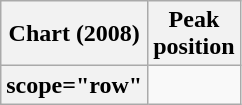<table class="wikitable plainrowheaders" style="text-align:center">
<tr>
<th scope="col">Chart (2008)</th>
<th>Peak<br>position</th>
</tr>
<tr>
<th>scope="row" </th>
</tr>
</table>
